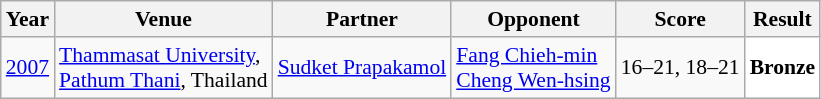<table class="sortable wikitable" style="font-size: 90%;">
<tr>
<th>Year</th>
<th>Venue</th>
<th>Partner</th>
<th>Opponent</th>
<th>Score</th>
<th>Result</th>
</tr>
<tr>
<td align="center"><a href='#'>2007</a></td>
<td align="left"><a href='#'>Thammasat University</a>,<br><a href='#'>Pathum Thani</a>, Thailand</td>
<td align="left"> <a href='#'>Sudket Prapakamol</a></td>
<td align="left"> <a href='#'>Fang Chieh-min</a><br> <a href='#'>Cheng Wen-hsing</a></td>
<td align="left">16–21, 18–21</td>
<td style="text-align:left; background:white"> <strong>Bronze</strong></td>
</tr>
</table>
